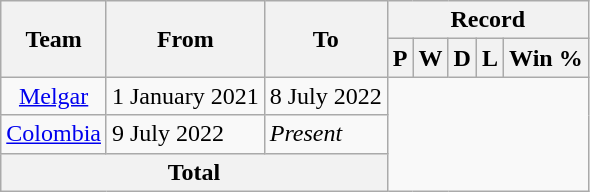<table class="wikitable" style="text-align: center">
<tr>
<th rowspan="2">Team</th>
<th rowspan="2">From</th>
<th rowspan="2">To</th>
<th colspan="5">Record</th>
</tr>
<tr>
<th>P</th>
<th>W</th>
<th>D</th>
<th>L</th>
<th>Win %</th>
</tr>
<tr>
<td><a href='#'>Melgar</a></td>
<td align=left>1 January 2021</td>
<td align=left>8 July 2022<br></td>
</tr>
<tr>
<td><a href='#'>Colombia</a></td>
<td align=left>9 July 2022</td>
<td align=left><em>Present</em><br></td>
</tr>
<tr>
<th colspan="3">Total<br></th>
</tr>
</table>
